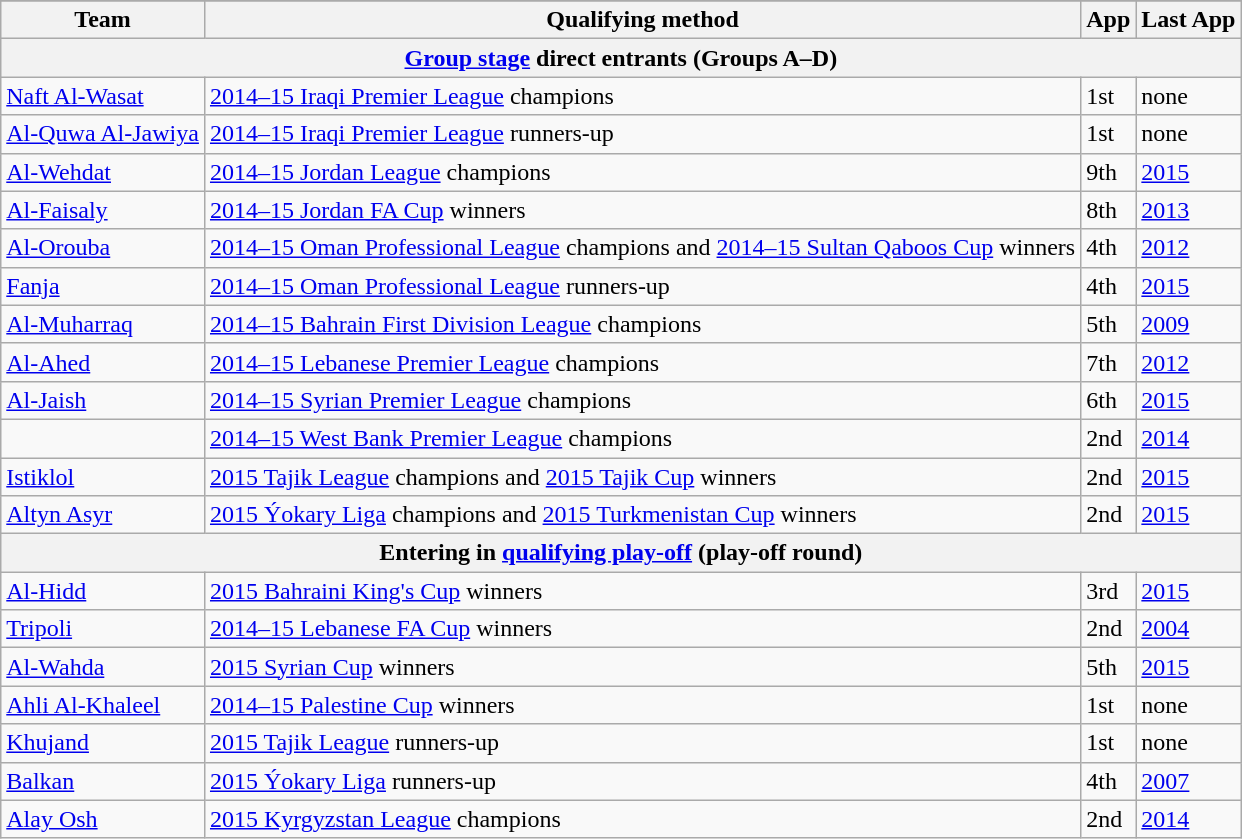<table class="wikitable">
<tr>
</tr>
<tr>
<th>Team</th>
<th>Qualifying method</th>
<th>App</th>
<th>Last App</th>
</tr>
<tr>
<th colspan=4><a href='#'>Group stage</a> direct entrants (Groups A–D)</th>
</tr>
<tr>
<td> <a href='#'>Naft Al-Wasat</a></td>
<td><a href='#'>2014–15 Iraqi Premier League</a> champions</td>
<td>1st</td>
<td>none</td>
</tr>
<tr>
<td> <a href='#'>Al-Quwa Al-Jawiya</a></td>
<td><a href='#'>2014–15 Iraqi Premier League</a> runners-up</td>
<td>1st</td>
<td>none</td>
</tr>
<tr>
<td> <a href='#'>Al-Wehdat</a></td>
<td><a href='#'>2014–15 Jordan League</a> champions</td>
<td>9th</td>
<td><a href='#'>2015</a></td>
</tr>
<tr>
<td> <a href='#'>Al-Faisaly</a></td>
<td><a href='#'>2014–15 Jordan FA Cup</a> winners</td>
<td>8th</td>
<td><a href='#'>2013</a></td>
</tr>
<tr>
<td> <a href='#'>Al-Orouba</a></td>
<td><a href='#'>2014–15 Oman Professional League</a> champions and <a href='#'>2014–15 Sultan Qaboos Cup</a> winners</td>
<td>4th</td>
<td><a href='#'>2012</a></td>
</tr>
<tr>
<td> <a href='#'>Fanja</a></td>
<td><a href='#'>2014–15 Oman Professional League</a> runners-up</td>
<td>4th</td>
<td><a href='#'>2015</a></td>
</tr>
<tr>
<td> <a href='#'>Al-Muharraq</a></td>
<td><a href='#'>2014–15 Bahrain First Division League</a> champions</td>
<td>5th</td>
<td><a href='#'>2009</a></td>
</tr>
<tr>
<td> <a href='#'>Al-Ahed</a></td>
<td><a href='#'>2014–15 Lebanese Premier League</a> champions</td>
<td>7th</td>
<td><a href='#'>2012</a></td>
</tr>
<tr>
<td> <a href='#'>Al-Jaish</a></td>
<td><a href='#'>2014–15 Syrian Premier League</a> champions</td>
<td>6th</td>
<td><a href='#'>2015</a></td>
</tr>
<tr>
<td></td>
<td><a href='#'>2014–15 West Bank Premier League</a> champions</td>
<td>2nd</td>
<td><a href='#'>2014</a></td>
</tr>
<tr>
<td> <a href='#'>Istiklol</a></td>
<td><a href='#'>2015 Tajik League</a> champions and <a href='#'>2015 Tajik Cup</a> winners</td>
<td>2nd</td>
<td><a href='#'>2015</a></td>
</tr>
<tr>
<td> <a href='#'>Altyn Asyr</a></td>
<td><a href='#'>2015 Ýokary Liga</a> champions and <a href='#'>2015 Turkmenistan Cup</a> winners</td>
<td>2nd</td>
<td><a href='#'>2015</a></td>
</tr>
<tr>
<th colspan=4>Entering in <a href='#'>qualifying play-off</a> (play-off round)</th>
</tr>
<tr>
<td> <a href='#'>Al-Hidd</a></td>
<td><a href='#'>2015 Bahraini King's Cup</a> winners</td>
<td>3rd</td>
<td><a href='#'>2015</a></td>
</tr>
<tr>
<td> <a href='#'>Tripoli</a></td>
<td><a href='#'>2014–15 Lebanese FA Cup</a> winners</td>
<td>2nd</td>
<td><a href='#'>2004</a></td>
</tr>
<tr>
<td> <a href='#'>Al-Wahda</a></td>
<td><a href='#'>2015 Syrian Cup</a> winners</td>
<td>5th</td>
<td><a href='#'>2015</a></td>
</tr>
<tr>
<td> <a href='#'>Ahli Al-Khaleel</a></td>
<td><a href='#'>2014–15 Palestine Cup</a> winners</td>
<td>1st</td>
<td>none</td>
</tr>
<tr>
<td> <a href='#'>Khujand</a></td>
<td><a href='#'>2015 Tajik League</a> runners-up</td>
<td>1st</td>
<td>none</td>
</tr>
<tr>
<td> <a href='#'>Balkan</a></td>
<td><a href='#'>2015 Ýokary Liga</a> runners-up</td>
<td>4th</td>
<td><a href='#'>2007</a></td>
</tr>
<tr>
<td> <a href='#'>Alay Osh</a></td>
<td><a href='#'>2015 Kyrgyzstan League</a> champions</td>
<td>2nd</td>
<td><a href='#'>2014</a></td>
</tr>
</table>
